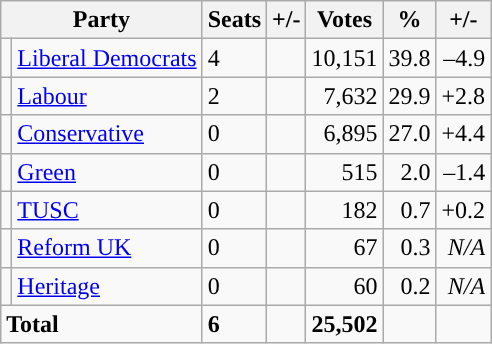<table class="wikitable sortable">
<tr>
<th colspan="2">Party</th>
<th>Seats</th>
<th>+/-</th>
<th>Votes</th>
<th>%</th>
<th>+/-</th>
</tr>
<tr>
<td style="background-color: "></td>
<td><a href='#'>Liberal Democrats</a></td>
<td>4</td>
<td></td>
<td style="text-align:right;">10,151</td>
<td style="text-align:right;">39.8</td>
<td style="text-align:right;">–4.9</td>
</tr>
<tr>
<td style="background-color: "></td>
<td><a href='#'>Labour</a></td>
<td>2</td>
<td></td>
<td style="text-align:right;">7,632</td>
<td style="text-align:right;">29.9</td>
<td style="text-align:right;">+2.8</td>
</tr>
<tr>
<td style="background-color: "></td>
<td><a href='#'>Conservative</a></td>
<td>0</td>
<td></td>
<td style="text-align:right;">6,895</td>
<td style="text-align:right;">27.0</td>
<td style="text-align:right;">+4.4</td>
</tr>
<tr>
<td style="background-color: "></td>
<td><a href='#'>Green</a></td>
<td>0</td>
<td></td>
<td style="text-align:right;">515</td>
<td style="text-align:right;">2.0</td>
<td style="text-align:right;">–1.4</td>
</tr>
<tr>
<td style="background-color: "></td>
<td><a href='#'>TUSC</a></td>
<td>0</td>
<td></td>
<td style="text-align:right;">182</td>
<td style="text-align:right;">0.7</td>
<td style="text-align:right;">+0.2</td>
</tr>
<tr>
<td style="background-color: "></td>
<td><a href='#'>Reform UK</a></td>
<td>0</td>
<td></td>
<td style="text-align:right;">67</td>
<td style="text-align:right;">0.3</td>
<td style="text-align:right;"><em>N/A</em></td>
</tr>
<tr>
<td style="background-color: "></td>
<td><a href='#'>Heritage</a></td>
<td>0</td>
<td></td>
<td style="text-align:right;">60</td>
<td style="text-align:right;">0.2</td>
<td style="text-align:right;"><em>N/A</em></td>
</tr>
<tr>
<td colspan="2"><strong>Total</strong></td>
<td><strong>6</strong></td>
<td></td>
<td style="text-align:right;"><strong>25,502</strong></td>
<td style="text-align:right;"></td>
<td style="text-align:right;"></td>
</tr>
</table>
